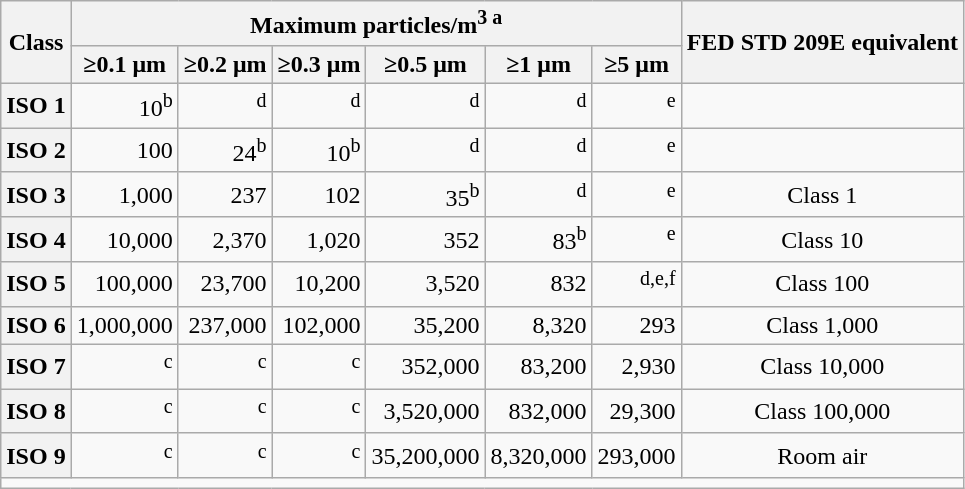<table class="wikitable">
<tr>
<th rowspan="2">Class</th>
<th colspan="6" align="center">Maximum particles/m<sup>3 a</sup></th>
<th rowspan="2">FED STD 209E equivalent</th>
</tr>
<tr>
<th>≥0.1 μm</th>
<th>≥0.2 μm</th>
<th>≥0.3 μm</th>
<th>≥0.5 μm</th>
<th>≥1 μm</th>
<th>≥5 μm</th>
</tr>
<tr>
<th>ISO 1</th>
<td align="right">10<sup>b</sup></td>
<td align="right"><sup>d</sup></td>
<td align="right"><sup>d</sup></td>
<td align="right"><sup>d</sup></td>
<td align="right"><sup>d</sup></td>
<td align="right"><sup>e</sup></td>
<td></td>
</tr>
<tr>
<th>ISO 2</th>
<td align="right">100</td>
<td align="right">24<sup>b</sup></td>
<td align="right">10<sup>b</sup></td>
<td align="right"><sup>d</sup></td>
<td align="right"><sup>d</sup></td>
<td align="right"><sup>e</sup></td>
<td></td>
</tr>
<tr>
<th>ISO 3</th>
<td align="right">1,000</td>
<td align="right">237</td>
<td align="right">102</td>
<td align="right">35<sup>b</sup></td>
<td align="right"><sup>d</sup></td>
<td align="right"><sup>e</sup></td>
<td align="center">Class 1</td>
</tr>
<tr>
<th>ISO 4</th>
<td align="right">10,000</td>
<td align="right">2,370</td>
<td align="right">1,020</td>
<td align="right">352</td>
<td align="right">83<sup>b</sup></td>
<td align="right"><sup>e</sup></td>
<td align="center">Class 10</td>
</tr>
<tr>
<th>ISO 5</th>
<td align="right">100,000</td>
<td align="right">23,700</td>
<td align="right">10,200</td>
<td align="right">3,520</td>
<td align="right">832</td>
<td align="right"><sup>d,e,f</sup></td>
<td align="center">Class 100</td>
</tr>
<tr>
<th>ISO 6</th>
<td align="right">1,000,000</td>
<td align="right">237,000</td>
<td align="right">102,000</td>
<td align="right">35,200</td>
<td align="right">8,320</td>
<td align="right">293</td>
<td align="center">Class 1,000</td>
</tr>
<tr>
<th>ISO 7</th>
<td align="right"><sup>c</sup></td>
<td align="right"><sup>c</sup></td>
<td align="right"><sup>c</sup></td>
<td align="right">352,000</td>
<td align="right">83,200</td>
<td align="right">2,930</td>
<td align="center">Class 10,000</td>
</tr>
<tr>
<th>ISO 8</th>
<td align="right"><sup>c</sup></td>
<td align="right"><sup>c</sup></td>
<td align="right"><sup>c</sup></td>
<td align="right">3,520,000</td>
<td align="right">832,000</td>
<td align="right">29,300</td>
<td align="center">Class 100,000</td>
</tr>
<tr>
<th>ISO 9</th>
<td align="right"><sup>c</sup></td>
<td align="right"><sup>c</sup></td>
<td align="right"><sup>c</sup></td>
<td align="right">35,200,000</td>
<td align="right">8,320,000</td>
<td align="right">293,000</td>
<td align="center">Room air</td>
</tr>
<tr>
<td colspan="8"></td>
</tr>
</table>
